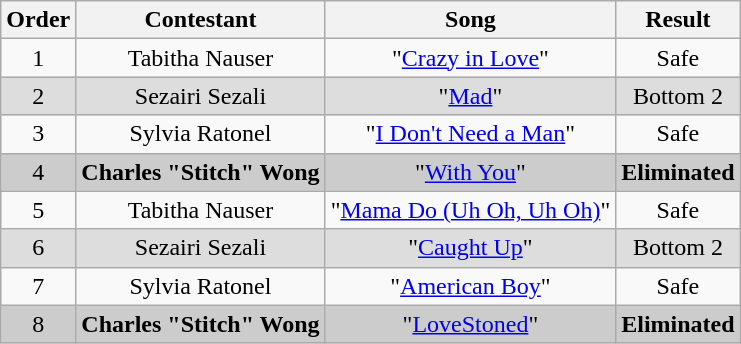<table class="wikitable plainrowheaders" style="text-align:center;">
<tr>
<th scope="col">Order</th>
<th scope="col">Contestant</th>
<th scope="col">Song</th>
<th scope="col">Result</th>
</tr>
<tr>
<td>1</td>
<td>Tabitha Nauser</td>
<td>"<a href='#'>Crazy in Love</a>"</td>
<td>Safe</td>
</tr>
<tr style="background:#ddd;">
<td>2</td>
<td>Sezairi Sezali</td>
<td>"<a href='#'>Mad</a>"</td>
<td>Bottom 2</td>
</tr>
<tr>
<td>3</td>
<td>Sylvia Ratonel</td>
<td>"<a href='#'>I Don't Need a Man</a>"</td>
<td>Safe</td>
</tr>
<tr style="background:#ccc;">
<td>4</td>
<td><strong>Charles "Stitch" Wong</strong></td>
<td>"<a href='#'>With You</a>"</td>
<td><strong>Eliminated</strong></td>
</tr>
<tr>
<td>5</td>
<td>Tabitha Nauser</td>
<td>"<a href='#'>Mama Do (Uh Oh, Uh Oh)</a>"</td>
<td>Safe</td>
</tr>
<tr style="background:#ddd;">
<td>6</td>
<td>Sezairi Sezali</td>
<td>"<a href='#'>Caught Up</a>"</td>
<td>Bottom 2</td>
</tr>
<tr>
<td>7</td>
<td>Sylvia Ratonel</td>
<td>"<a href='#'>American Boy</a>"</td>
<td>Safe</td>
</tr>
<tr style="background:#ccc;">
<td>8</td>
<td><strong>Charles "Stitch" Wong</strong></td>
<td>"<a href='#'>LoveStoned</a>"</td>
<td><strong>Eliminated</strong></td>
</tr>
</table>
